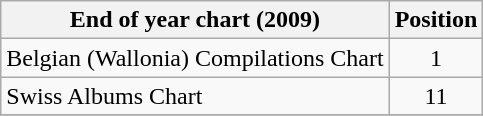<table class="wikitable sortable">
<tr>
<th>End of year chart (2009)</th>
<th>Position</th>
</tr>
<tr>
<td>Belgian (Wallonia) Compilations Chart</td>
<td align="center">1</td>
</tr>
<tr>
<td>Swiss Albums Chart</td>
<td align="center">11</td>
</tr>
<tr>
</tr>
</table>
